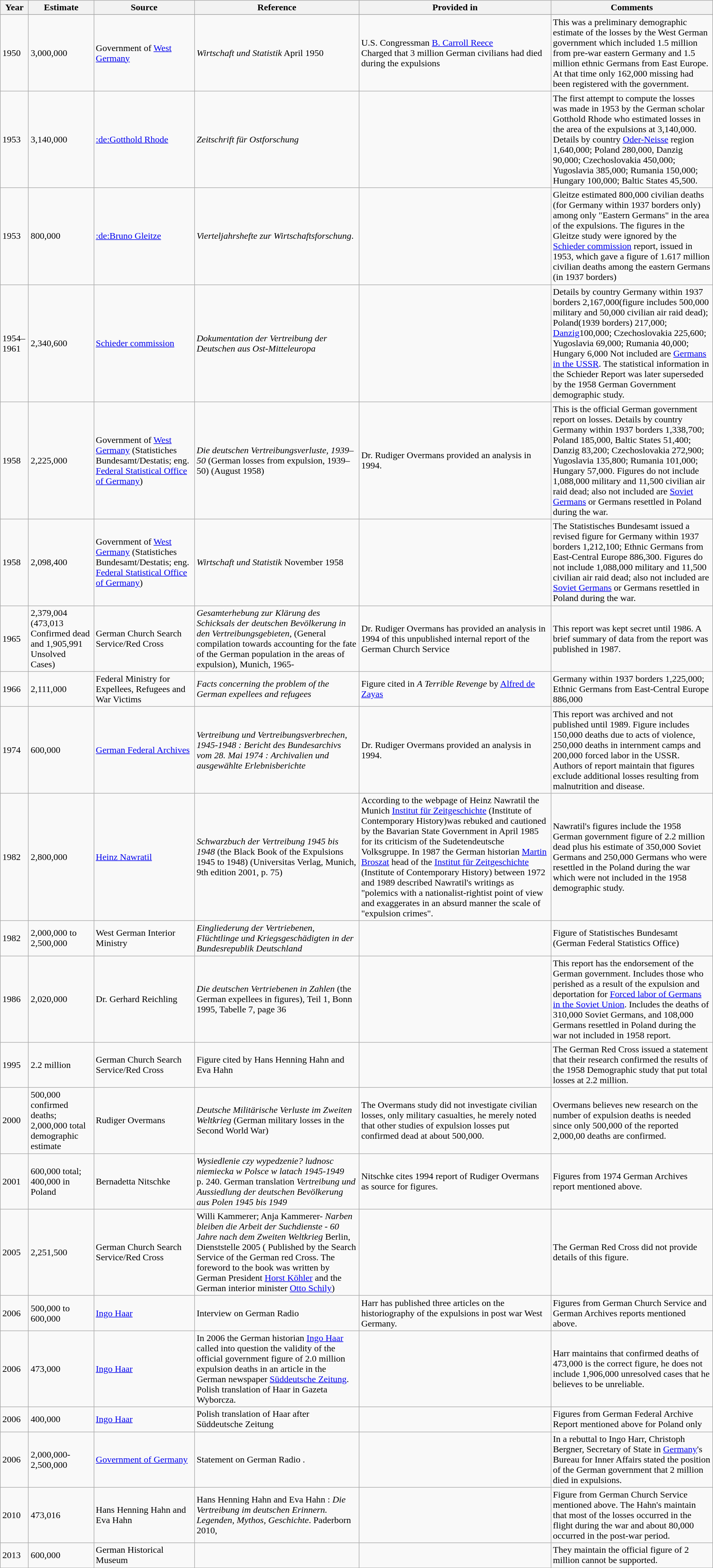<table class="wikitable sortable">
<tr>
<th>Year</th>
<th>Estimate</th>
<th>Source</th>
<th>Reference</th>
<th>Provided in</th>
<th>Comments</th>
</tr>
<tr>
</tr>
<tr>
<td>1950</td>
<td>3,000,000</td>
<td>Government of <a href='#'>West Germany</a></td>
<td><em>Wirtschaft und Statistik</em> April 1950</td>
<td>U.S. Congressman <a href='#'>B. Carroll Reece</a><br>Charged that 3 million German civilians had died during the expulsions</td>
<td>This was a preliminary demographic estimate of the losses by the West German government which included 1.5 million from pre-war eastern Germany and 1.5 million ethnic Germans from East Europe. At that time only 162,000 missing had been registered with the government.</td>
</tr>
<tr>
<td>1953</td>
<td>3,140,000</td>
<td><a href='#'>:de:Gotthold Rhode</a></td>
<td><em>Zeitschrift für Ostforschung</em></td>
<td></td>
<td>The first attempt to compute the losses was made in 1953 by the German scholar Gotthold Rhode who estimated losses in the area of the  expulsions at 3,140,000. Details by country  <a href='#'>Oder-Neisse</a> region 1,640,000; Poland 280,000, Danzig 90,000; Czechoslovakia 450,000; Yugoslavia 385,000; Rumania 150,000; Hungary 100,000; Baltic States 45,500.</td>
</tr>
<tr>
<td>1953</td>
<td>800,000</td>
<td><a href='#'>:de:Bruno Gleitze</a></td>
<td><em>Vierteljahrshefte zur Wirtschaftsforschung</em>.</td>
<td></td>
<td>Gleitze estimated 800,000 civilian deaths (for Germany within 1937 borders only) among only "Eastern Germans" in the area of the expulsions. The figures in the Gleitze study were ignored by the <a href='#'>Schieder commission</a> report, issued in 1953, which gave a figure of 1.617 million civilian deaths among the eastern Germans (in 1937 borders)</td>
</tr>
<tr>
<td>1954–1961</td>
<td>2,340,600</td>
<td><a href='#'>Schieder commission</a></td>
<td><em>Dokumentation der Vertreibung der Deutschen aus Ost-Mitteleuropa</em></td>
<td></td>
<td>Details by country  Germany within 1937 borders 2,167,000(figure includes 500,000 military and 50,000 civilian air raid dead); Poland(1939 borders) 217,000; <a href='#'>Danzig</a>100,000; Czechoslovakia 225,600; Yugoslavia 69,000; Rumania 40,000; Hungary 6,000 Not included are <a href='#'>Germans in the USSR</a>. The statistical information in the Schieder Report was later superseded by the 1958 German Government demographic study.</td>
</tr>
<tr>
<td>1958</td>
<td>2,225,000</td>
<td>Government of <a href='#'>West Germany</a> (Statistiches Bundesamt/Destatis; eng. <a href='#'>Federal Statistical Office of Germany</a>)</td>
<td><em>Die deutschen Vertreibungsverluste, 1939–50</em> (German losses from expulsion, 1939–50) (August 1958)</td>
<td>Dr. Rudiger Overmans provided an analysis in 1994.</td>
<td>This is the official German government report on losses. Details by country  Germany within 1937 borders 1,338,700; Poland 185,000, Baltic States 51,400; Danzig 83,200; Czechoslovakia 272,900; Yugoslavia 135,800; Rumania 101,000; Hungary 57,000. Figures do not include 1,088,000 military and 11,500 civilian air raid dead; also not included are <a href='#'>Soviet Germans</a> or Germans resettled in Poland during the war.</td>
</tr>
<tr>
<td>1958</td>
<td>2,098,400</td>
<td>Government of <a href='#'>West Germany</a> (Statistiches Bundesamt/Destatis; eng. <a href='#'>Federal Statistical Office of Germany</a>)</td>
<td><em>Wirtschaft und Statistik</em> November 1958</td>
<td></td>
<td>The Statistisches Bundesamt issued a revised figure for Germany within 1937 borders 1,212,100; Ethnic Germans from East-Central Europe 886,300. Figures do not include 1,088,000 military and 11,500 civilian air raid dead; also not included are <a href='#'>Soviet Germans</a> or Germans resettled in Poland during the war.</td>
</tr>
<tr>
<td>1965</td>
<td>2,379,004 (473,013 Confirmed dead and 1,905,991 Unsolved Cases)</td>
<td>German Church Search Service/Red Cross</td>
<td><em>Gesamterhebung zur Klärung des Schicksals der deutschen Bevölkerung in den Vertreibungsgebieten</em>, (General compilation towards accounting for the fate of the German population in the areas of expulsion), Munich, 1965-</td>
<td>Dr. Rudiger Overmans has provided an analysis in 1994 of this unpublished internal report of the German Church Service</td>
<td>This report was kept secret until 1986. A brief summary of data from the report was published in 1987.</td>
</tr>
<tr>
<td>1966</td>
<td>2,111,000</td>
<td>Federal Ministry for Expellees, Refugees and War Victims</td>
<td><em>Facts concerning the problem of the German expellees and refugees</em></td>
<td>Figure cited in <em>A Terrible Revenge</em>  by <a href='#'>Alfred de Zayas</a></td>
<td>Germany within 1937 borders 1,225,000; Ethnic Germans from East-Central Europe 886,000</td>
</tr>
<tr>
<td>1974</td>
<td>600,000</td>
<td><a href='#'>German Federal Archives</a></td>
<td><em>Vertreibung und Vertreibungsverbrechen, 1945-1948 : Bericht des Bundesarchivs vom 28. Mai 1974 : Archivalien und ausgewählte Erlebnisberichte</em></td>
<td>Dr. Rudiger Overmans provided an analysis in 1994.</td>
<td>This report was archived and not published until 1989. Figure includes 150,000 deaths due to acts of violence, 250,000 deaths in internment camps and 200,000 forced labor in the USSR. Authors of report maintain that figures exclude additional losses resulting from malnutrition and disease.</td>
</tr>
<tr>
<td>1982</td>
<td>2,800,000</td>
<td><a href='#'>Heinz Nawratil</a></td>
<td><em> Schwarzbuch der Vertreibung 1945 bis 1948</em> (the Black Book of the Expulsions 1945 to 1948) (Universitas Verlag, Munich, 9th edition 2001, p. 75)</td>
<td>According to the webpage of Heinz Nawratil the Munich <a href='#'>Institut für Zeitgeschichte</a> (Institute of Contemporary History)was rebuked and cautioned by the Bavarian State Government in April 1985 for its criticism of the Sudetendeutsche Volksgruppe. In 1987 the German historian <a href='#'>Martin Broszat</a> head of the <a href='#'>Institut für Zeitgeschichte</a> (Institute of Contemporary History) between 1972 and 1989 described Nawratil's writings as "polemics with a nationalist-rightist point of view and exaggerates in an absurd manner the scale of "expulsion crimes".</td>
<td>Nawratil's  figures include the 1958 German government figure of  2.2 million dead plus his estimate of 350,000 Soviet Germans and 250,000 Germans who were resettled in the Poland during the war which were not included in the 1958 demographic study.<br></td>
</tr>
<tr>
<td>1982</td>
<td>2,000,000 to 2,500,000</td>
<td>West German Interior Ministry</td>
<td><em>Eingliederung der Vertriebenen, Flüchtlinge und Kriegsgeschädigten in der Bundesrepublik Deutschland</em></td>
<td></td>
<td>Figure of Statistisches Bundesamt (German Federal Statistics Office)</td>
</tr>
<tr>
<td>1986</td>
<td>2,020,000</td>
<td>Dr. Gerhard Reichling</td>
<td><em>Die deutschen Vertriebenen in Zahlen</em> (the German expellees in figures), Teil 1, Bonn 1995, Tabelle 7, page 36</td>
<td></td>
<td>This report has the endorsement of the German government. Includes those who perished as a result of the expulsion and deportation for <a href='#'>Forced labor of Germans in the Soviet Union</a>. Includes the deaths of 310,000 Soviet Germans, and 108,000 Germans resettled in Poland during the war not included in 1958 report.</td>
</tr>
<tr>
<td>1995</td>
<td>2.2 million</td>
<td>German Church Search Service/Red Cross</td>
<td>Figure cited by Hans Henning Hahn and Eva Hahn</td>
<td></td>
<td>The German Red Cross issued a statement that their research confirmed the results of the 1958 Demographic study that put total losses at 2.2 million.</td>
</tr>
<tr>
<td>2000</td>
<td>500,000 confirmed deaths; 2,000,000 total demographic estimate</td>
<td>Rudiger Overmans</td>
<td><em>Deutsche Militärische Verluste im Zweiten Weltkrieg</em> (German military losses in the Second World War)</td>
<td>The Overmans study did not investigate civilian losses, only military casualties, he merely noted that other studies of expulsion losses put confirmed dead at about 500,000.</td>
<td>Overmans believes new research on the number of expulsion deaths is needed since only 500,000 of the reported 2,000,00 deaths are confirmed.</td>
</tr>
<tr>
<td>2001</td>
<td>600,000 total; 400,000 in Poland</td>
<td>Bernadetta Nitschke</td>
<td><em>Wysiedlenie czy wypedzenie? ludnosc niemiecka w Polsce w latach 1945-1949</em> p. 240.  German translation <em>Vertreibung und Aussiedlung der deutschen Bevölkerung aus Polen 1945 bis 1949</em></td>
<td>Nitschke cites 1994 report of Rudiger Overmans as source for figures.</td>
<td>Figures from 1974 German Archives report mentioned above.</td>
</tr>
<tr>
<td>2005</td>
<td>2,251,500</td>
<td>German Church Search Service/Red Cross</td>
<td>Willi Kammerer; Anja Kammerer- <em>Narben bleiben die Arbeit der Suchdienste - 60 Jahre nach dem Zweiten Weltkrieg</em> Berlin, Dienststelle 2005 ( Published by the Search Service of the German red Cross. The foreword to the book was written by German President <a href='#'>Horst Köhler</a> and the German interior minister <a href='#'>Otto Schily</a>)</td>
<td></td>
<td>The German Red Cross did not provide details of this figure.</td>
</tr>
<tr>
<td>2006</td>
<td>500,000 to 600,000</td>
<td><a href='#'>Ingo Haar</a></td>
<td>Interview on German Radio </td>
<td>Harr has published three articles on the historiography of the expulsions in post war West Germany.</td>
<td>Figures from German Church Service and German Archives reports mentioned above.</td>
</tr>
<tr>
<td>2006</td>
<td>473,000</td>
<td><a href='#'>Ingo Haar</a></td>
<td>In 2006 the German historian <a href='#'>Ingo Haar</a> called into question the validity of the official government figure of 2.0 million expulsion deaths in an article in the German newspaper <a href='#'>Süddeutsche Zeitung</a>. Polish translation of Haar in Gazeta Wyborcza.</td>
<td></td>
<td>Harr maintains that confirmed deaths of 473,000 is the correct figure, he does not include 1,906,000 unresolved cases that he believes to be unreliable.</td>
</tr>
<tr>
<td>2006</td>
<td>400,000</td>
<td><a href='#'>Ingo Haar</a></td>
<td>Polish translation of Haar after Süddeutsche Zeitung</td>
<td></td>
<td>Figures from German Federal Archive Report mentioned above for Poland only</td>
</tr>
<tr>
<td>2006</td>
<td>2,000,000-2,500,000</td>
<td><a href='#'>Government of Germany</a></td>
<td>Statement on German Radio .</td>
<td></td>
<td>In a rebuttal to Ingo Harr, Christoph Bergner, Secretary of State in <a href='#'>Germany</a>'s Bureau for Inner Affairs stated the position of the German government that 2 million died in expulsions.</td>
</tr>
<tr>
<td>2010</td>
<td>473,016</td>
<td>Hans Henning Hahn and Eva Hahn</td>
<td>Hans Henning Hahn and Eva Hahn : <em>Die Vertreibung im deutschen Erinnern. Legenden, Mythos, Geschichte</em>. Paderborn 2010,</td>
<td></td>
<td>Figure from German Church Service mentioned above. The Hahn's maintain that most of the losses occurred in the flight during the war and about 80,000 occurred in the post-war period.</td>
</tr>
<tr>
<td>2013</td>
<td>600,000</td>
<td>German Historical Museum</td>
<td></td>
<td></td>
<td>They maintain the official figure of 2 million cannot be supported.</td>
</tr>
</table>
